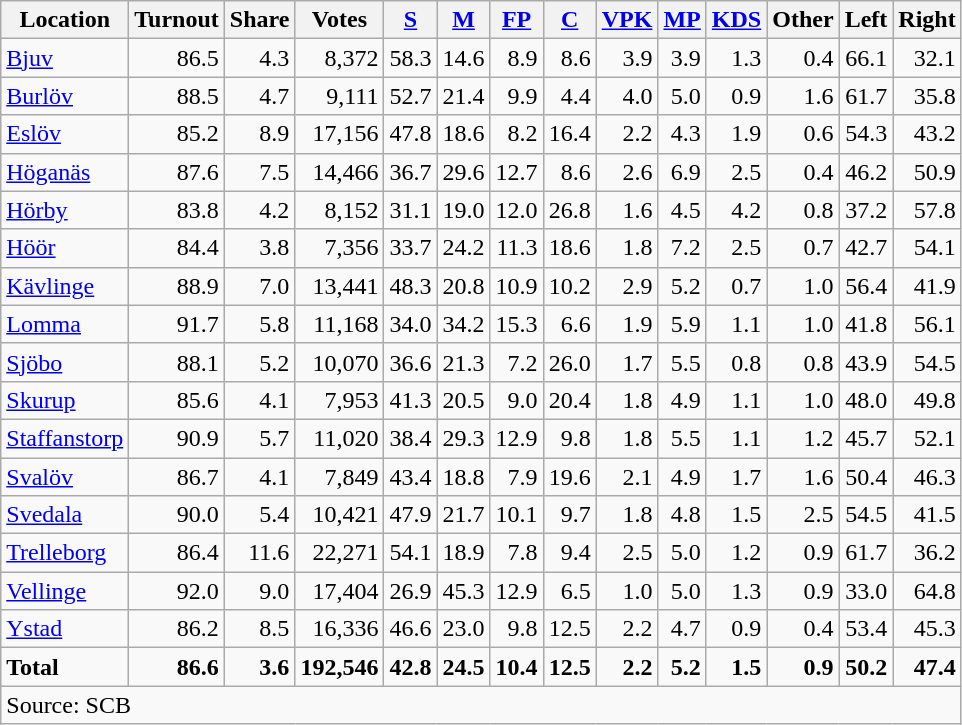<table class="wikitable sortable" style=text-align:right>
<tr>
<th>Location</th>
<th>Turnout</th>
<th>Share</th>
<th>Votes</th>
<th><a href='#'>S</a></th>
<th><a href='#'>M</a></th>
<th><a href='#'>FP</a></th>
<th><a href='#'>C</a></th>
<th><a href='#'>VPK</a></th>
<th><a href='#'>MP</a></th>
<th><a href='#'>KDS</a></th>
<th>Other</th>
<th>Left</th>
<th>Right</th>
</tr>
<tr>
<td align=left><a href='#'>Bjuv</a></td>
<td>86.5</td>
<td>4.3</td>
<td>8,372</td>
<td>58.3</td>
<td>14.6</td>
<td>8.9</td>
<td>8.6</td>
<td>3.9</td>
<td>3.9</td>
<td>1.3</td>
<td>0.4</td>
<td>66.1</td>
<td>32.1</td>
</tr>
<tr>
<td align=left><a href='#'>Burlöv</a></td>
<td>88.5</td>
<td>4.7</td>
<td>9,111</td>
<td>52.7</td>
<td>21.4</td>
<td>9.9</td>
<td>4.4</td>
<td>4.0</td>
<td>5.0</td>
<td>0.9</td>
<td>1.6</td>
<td>61.7</td>
<td>35.8</td>
</tr>
<tr>
<td align=left><a href='#'>Eslöv</a></td>
<td>85.2</td>
<td>8.9</td>
<td>17,156</td>
<td>47.8</td>
<td>18.6</td>
<td>8.2</td>
<td>16.4</td>
<td>2.2</td>
<td>4.3</td>
<td>1.9</td>
<td>0.6</td>
<td>54.3</td>
<td>43.2</td>
</tr>
<tr>
<td align=left><a href='#'>Höganäs</a></td>
<td>87.6</td>
<td>7.5</td>
<td>14,466</td>
<td>36.7</td>
<td>29.6</td>
<td>12.7</td>
<td>8.6</td>
<td>2.6</td>
<td>6.9</td>
<td>2.5</td>
<td>0.4</td>
<td>46.2</td>
<td>50.9</td>
</tr>
<tr>
<td align=left><a href='#'>Hörby</a></td>
<td>83.8</td>
<td>4.2</td>
<td>8,152</td>
<td>31.1</td>
<td>19.0</td>
<td>12.0</td>
<td>26.8</td>
<td>1.6</td>
<td>4.5</td>
<td>4.2</td>
<td>0.8</td>
<td>37.2</td>
<td>57.8</td>
</tr>
<tr>
<td align=left><a href='#'>Höör</a></td>
<td>84.4</td>
<td>3.8</td>
<td>7,356</td>
<td>33.7</td>
<td>24.2</td>
<td>11.3</td>
<td>18.6</td>
<td>1.8</td>
<td>7.2</td>
<td>2.5</td>
<td>0.7</td>
<td>42.7</td>
<td>54.1</td>
</tr>
<tr>
<td align=left><a href='#'>Kävlinge</a></td>
<td>88.9</td>
<td>7.0</td>
<td>13,441</td>
<td>48.3</td>
<td>20.8</td>
<td>10.9</td>
<td>10.2</td>
<td>2.9</td>
<td>5.2</td>
<td>0.7</td>
<td>1.0</td>
<td>56.4</td>
<td>41.9</td>
</tr>
<tr>
<td align=left><a href='#'>Lomma</a></td>
<td>91.7</td>
<td>5.8</td>
<td>11,168</td>
<td>34.0</td>
<td>34.2</td>
<td>15.3</td>
<td>6.6</td>
<td>1.9</td>
<td>5.9</td>
<td>1.1</td>
<td>1.0</td>
<td>41.8</td>
<td>56.1</td>
</tr>
<tr>
<td align=left><a href='#'>Sjöbo</a></td>
<td>88.1</td>
<td>5.2</td>
<td>10,070</td>
<td>36.6</td>
<td>21.3</td>
<td>7.2</td>
<td>26.0</td>
<td>1.7</td>
<td>5.5</td>
<td>0.8</td>
<td>0.8</td>
<td>43.9</td>
<td>54.5</td>
</tr>
<tr>
<td align=left><a href='#'>Skurup</a></td>
<td>85.6</td>
<td>4.1</td>
<td>7,953</td>
<td>41.3</td>
<td>20.5</td>
<td>9.0</td>
<td>20.4</td>
<td>1.8</td>
<td>4.9</td>
<td>1.1</td>
<td>1.0</td>
<td>48.0</td>
<td>49.8</td>
</tr>
<tr>
<td align=left><a href='#'>Staffanstorp</a></td>
<td>90.9</td>
<td>5.7</td>
<td>11,020</td>
<td>38.4</td>
<td>29.3</td>
<td>12.9</td>
<td>9.8</td>
<td>1.8</td>
<td>5.5</td>
<td>1.1</td>
<td>1.2</td>
<td>45.7</td>
<td>52.1</td>
</tr>
<tr>
<td align=left><a href='#'>Svalöv</a></td>
<td>86.7</td>
<td>4.1</td>
<td>7,849</td>
<td>43.4</td>
<td>18.8</td>
<td>7.9</td>
<td>19.6</td>
<td>2.1</td>
<td>4.9</td>
<td>1.7</td>
<td>1.6</td>
<td>50.4</td>
<td>46.3</td>
</tr>
<tr>
<td align=left><a href='#'>Svedala</a></td>
<td>90.0</td>
<td>5.4</td>
<td>10,421</td>
<td>47.9</td>
<td>21.7</td>
<td>10.1</td>
<td>9.7</td>
<td>1.8</td>
<td>4.8</td>
<td>1.5</td>
<td>2.5</td>
<td>54.5</td>
<td>41.5</td>
</tr>
<tr>
<td align=left><a href='#'>Trelleborg</a></td>
<td>86.4</td>
<td>11.6</td>
<td>22,271</td>
<td>54.1</td>
<td>18.9</td>
<td>7.8</td>
<td>9.4</td>
<td>2.5</td>
<td>5.0</td>
<td>1.2</td>
<td>0.9</td>
<td>61.7</td>
<td>36.2</td>
</tr>
<tr>
<td align=left><a href='#'>Vellinge</a></td>
<td>92.0</td>
<td>9.0</td>
<td>17,404</td>
<td>26.9</td>
<td>45.3</td>
<td>12.9</td>
<td>6.5</td>
<td>1.0</td>
<td>5.0</td>
<td>1.3</td>
<td>0.9</td>
<td>33.0</td>
<td>64.8</td>
</tr>
<tr>
<td align=left><a href='#'>Ystad</a></td>
<td>86.2</td>
<td>8.5</td>
<td>16,336</td>
<td>46.6</td>
<td>23.0</td>
<td>9.8</td>
<td>12.5</td>
<td>2.2</td>
<td>4.7</td>
<td>0.9</td>
<td>0.4</td>
<td>53.4</td>
<td>45.3</td>
</tr>
<tr>
<td align=left><strong>Total</strong></td>
<td><strong>86.6</strong></td>
<td><strong>3.6</strong></td>
<td><strong>192,546</strong></td>
<td><strong>42.8</strong></td>
<td><strong>24.5</strong></td>
<td><strong>10.4</strong></td>
<td><strong>12.5</strong></td>
<td><strong>2.2</strong></td>
<td><strong>5.2</strong></td>
<td><strong>1.5</strong></td>
<td><strong>0.9</strong></td>
<td><strong>50.2</strong></td>
<td><strong>47.4</strong></td>
</tr>
<tr>
<td align=left colspan=14>Source: SCB </td>
</tr>
</table>
